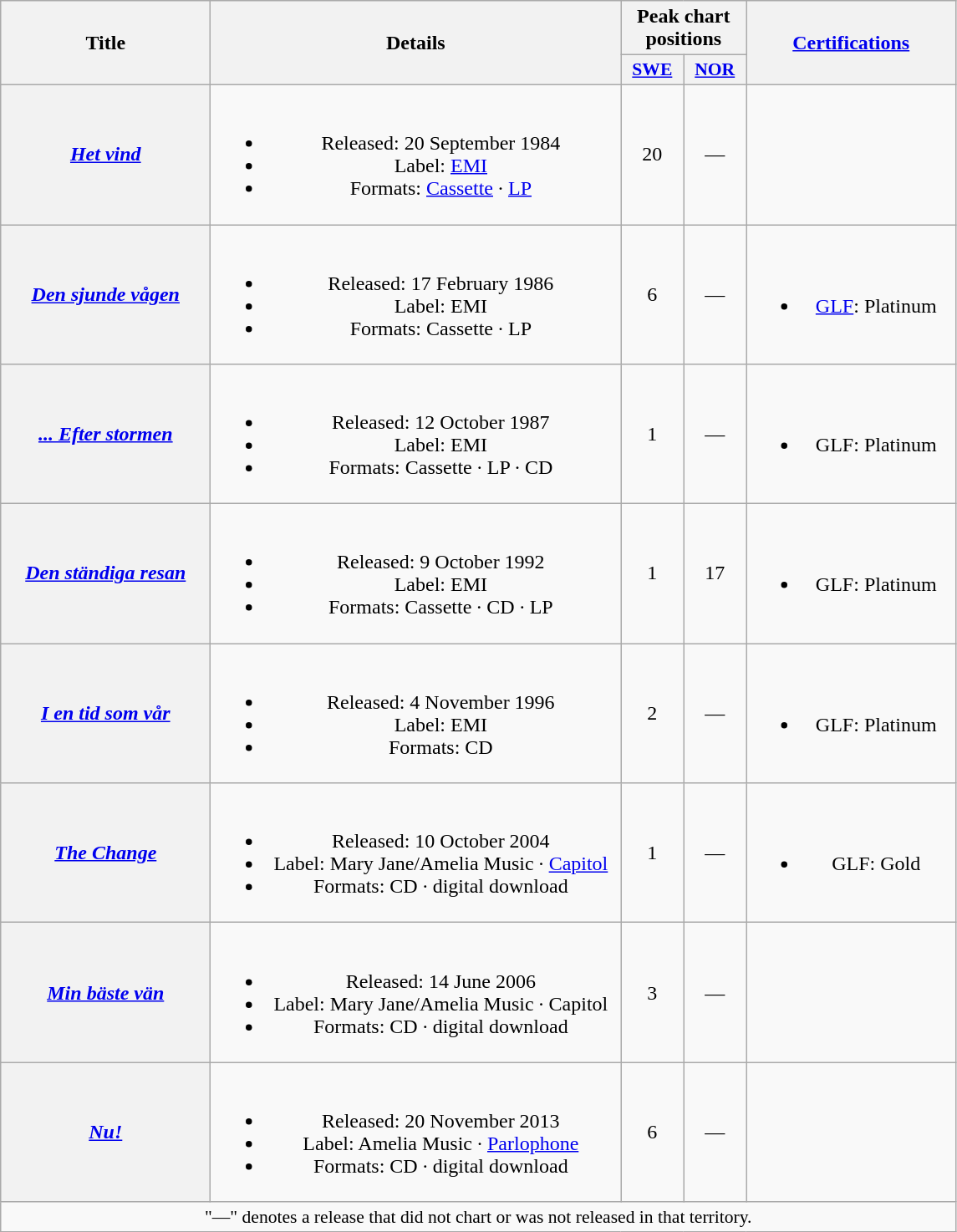<table class="wikitable plainrowheaders" style="text-align:center;" border="1">
<tr>
<th scope="col" rowspan="2" style="width:10em;">Title</th>
<th scope="col" rowspan="2" style="width:20em;">Details</th>
<th scope="col" colspan="2">Peak chart positions</th>
<th scope="col" rowspan="2" style="width:10em;"><a href='#'>Certifications</a></th>
</tr>
<tr>
<th scope="col" style="width:3em;font-size:90%;"><a href='#'>SWE</a><br></th>
<th scope="col" style="width:3em;font-size:90%;"><a href='#'>NOR</a><br></th>
</tr>
<tr>
<th scope="row"><em><a href='#'>Het vind</a></em></th>
<td><br><ul><li>Released: 20 September 1984</li><li>Label: <a href='#'>EMI</a></li><li>Formats: <a href='#'>Cassette</a> · <a href='#'>LP</a></li></ul></td>
<td>20</td>
<td>—</td>
<td></td>
</tr>
<tr>
<th scope="row"><em><a href='#'>Den sjunde vågen</a></em></th>
<td><br><ul><li>Released: 17 February 1986</li><li>Label: EMI</li><li>Formats: Cassette · LP</li></ul></td>
<td>6</td>
<td>—</td>
<td><br><ul><li><a href='#'>GLF</a>: Platinum</li></ul></td>
</tr>
<tr>
<th scope="row"><em><a href='#'>... Efter stormen</a></em></th>
<td><br><ul><li>Released: 12 October 1987</li><li>Label: EMI</li><li>Formats: Cassette · LP · CD</li></ul></td>
<td>1</td>
<td>—</td>
<td><br><ul><li>GLF: Platinum</li></ul></td>
</tr>
<tr>
<th scope="row"><em><a href='#'>Den ständiga resan</a></em></th>
<td><br><ul><li>Released: 9 October 1992</li><li>Label: EMI</li><li>Formats: Cassette · CD · LP</li></ul></td>
<td>1</td>
<td>17</td>
<td><br><ul><li>GLF: Platinum</li></ul></td>
</tr>
<tr>
<th scope="row"><em><a href='#'>I en tid som vår</a></em></th>
<td><br><ul><li>Released: 4 November 1996</li><li>Label: EMI</li><li>Formats: CD</li></ul></td>
<td>2</td>
<td>—</td>
<td><br><ul><li>GLF: Platinum</li></ul></td>
</tr>
<tr>
<th scope="row"><em><a href='#'>The Change</a></em></th>
<td><br><ul><li>Released: 10 October 2004</li><li>Label: Mary Jane/Amelia Music · <a href='#'>Capitol</a></li><li>Formats: CD · digital download</li></ul></td>
<td>1</td>
<td>—</td>
<td><br><ul><li>GLF: Gold</li></ul></td>
</tr>
<tr>
<th scope="row"><em><a href='#'>Min bäste vän</a></em></th>
<td><br><ul><li>Released: 14 June 2006</li><li>Label: Mary Jane/Amelia Music · Capitol</li><li>Formats: CD · digital download</li></ul></td>
<td>3</td>
<td>—</td>
<td></td>
</tr>
<tr>
<th scope="row"><em><a href='#'>Nu!</a></em></th>
<td><br><ul><li>Released: 20 November 2013</li><li>Label: Amelia Music · <a href='#'>Parlophone</a></li><li>Formats: CD · digital download</li></ul></td>
<td>6</td>
<td>—</td>
<td></td>
</tr>
<tr>
<td colspan="5" style="font-size:90%">"—" denotes a release that did not chart or was not released in that territory.</td>
</tr>
</table>
